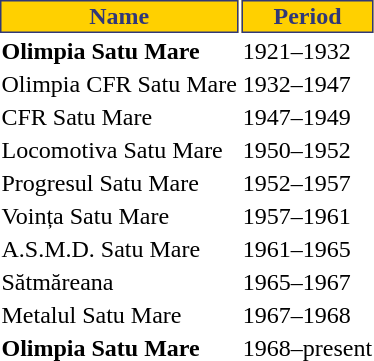<table class="toccolours">
<tr>
<th style="background:#ffd000;color:#303878;border:1px solid #303878;">Name</th>
<th style="background:#ffd000;color:#303878;border:1px solid #303878;">Period</th>
</tr>
<tr>
<td><strong>Olimpia Satu Mare</strong></td>
<td>1921–1932</td>
</tr>
<tr>
<td>Olimpia CFR Satu Mare</td>
<td>1932–1947</td>
</tr>
<tr>
<td>CFR Satu Mare</td>
<td>1947–1949</td>
</tr>
<tr>
<td>Locomotiva Satu Mare</td>
<td>1950–1952</td>
</tr>
<tr>
<td>Progresul Satu Mare</td>
<td>1952–1957</td>
</tr>
<tr>
<td>Voința Satu Mare</td>
<td>1957–1961</td>
</tr>
<tr>
<td>A.S.M.D. Satu Mare</td>
<td>1961–1965</td>
</tr>
<tr>
<td>Sătmăreana</td>
<td>1965–1967</td>
</tr>
<tr>
<td>Metalul Satu Mare</td>
<td>1967–1968</td>
</tr>
<tr>
<td><strong>Olimpia Satu Mare</strong></td>
<td>1968–present</td>
</tr>
</table>
